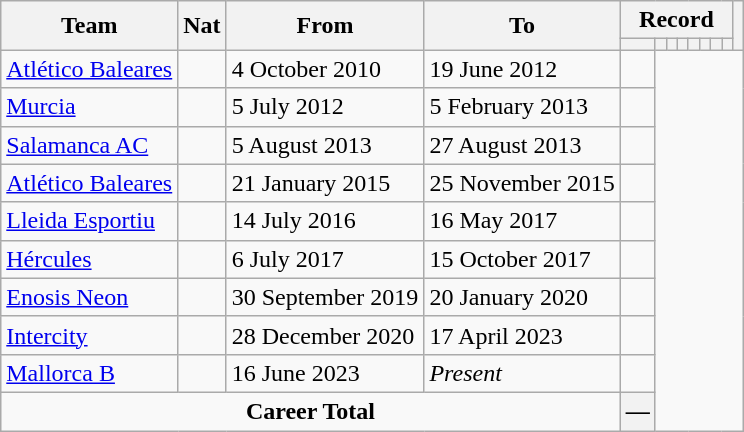<table class="wikitable" style="text-align: center">
<tr>
<th rowspan="2">Team</th>
<th rowspan="2">Nat</th>
<th rowspan="2">From</th>
<th rowspan="2">To</th>
<th colspan="8">Record</th>
<th rowspan=2></th>
</tr>
<tr>
<th></th>
<th></th>
<th></th>
<th></th>
<th></th>
<th></th>
<th></th>
<th></th>
</tr>
<tr>
<td align="left"><a href='#'>Atlético Baleares</a></td>
<td></td>
<td align=left>4 October 2010</td>
<td align=left>19 June 2012<br></td>
<td></td>
</tr>
<tr>
<td align="left"><a href='#'>Murcia</a></td>
<td></td>
<td align=left>5 July 2012</td>
<td align=left>5 February 2013<br></td>
<td></td>
</tr>
<tr>
<td align="left"><a href='#'>Salamanca AC</a></td>
<td></td>
<td align=left>5 August 2013</td>
<td align=left>27 August 2013<br></td>
<td></td>
</tr>
<tr>
<td align="left"><a href='#'>Atlético Baleares</a></td>
<td></td>
<td align=left>21 January 2015</td>
<td align=left>25 November 2015<br></td>
<td></td>
</tr>
<tr>
<td align="left"><a href='#'>Lleida Esportiu</a></td>
<td></td>
<td align=left>14 July 2016</td>
<td align=left>16 May 2017<br></td>
<td></td>
</tr>
<tr>
<td align="left"><a href='#'>Hércules</a></td>
<td></td>
<td align=left>6 July 2017</td>
<td align=left>15 October 2017<br></td>
<td></td>
</tr>
<tr>
<td align="left"><a href='#'>Enosis Neon</a></td>
<td></td>
<td align=left>30 September 2019</td>
<td align=left>20 January 2020<br></td>
<td></td>
</tr>
<tr>
<td align="left"><a href='#'>Intercity</a></td>
<td></td>
<td align=left>28 December 2020</td>
<td align=left>17 April 2023<br></td>
<td></td>
</tr>
<tr>
<td align="left"><a href='#'>Mallorca B</a></td>
<td></td>
<td align=left>16 June 2023</td>
<td align=left><em>Present</em><br></td>
<td></td>
</tr>
<tr>
<td colspan=4><strong>Career Total</strong><br></td>
<th>—</th>
</tr>
</table>
